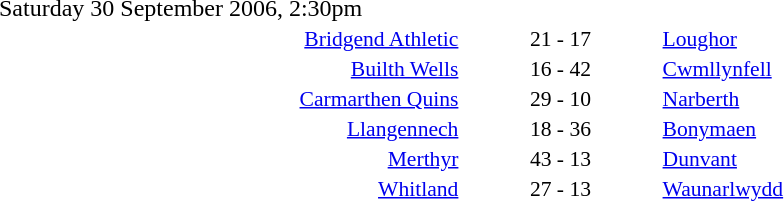<table style="width:70%;" cellspacing="1">
<tr>
<th width=35%></th>
<th width=15%></th>
<th></th>
</tr>
<tr>
<td>Saturday 30 September 2006, 2:30pm</td>
</tr>
<tr style=font-size:90%>
<td align=right><a href='#'>Bridgend Athletic</a></td>
<td align=center>21 - 17</td>
<td><a href='#'>Loughor</a></td>
</tr>
<tr style=font-size:90%>
<td align=right><a href='#'>Builth Wells</a></td>
<td align=center>16 - 42</td>
<td><a href='#'>Cwmllynfell</a></td>
</tr>
<tr style=font-size:90%>
<td align=right><a href='#'>Carmarthen Quins</a></td>
<td align=center>29 - 10</td>
<td><a href='#'>Narberth</a></td>
</tr>
<tr style=font-size:90%>
<td align=right><a href='#'>Llangennech</a></td>
<td align=center>18 - 36</td>
<td><a href='#'>Bonymaen</a></td>
</tr>
<tr style=font-size:90%>
<td align=right><a href='#'>Merthyr</a></td>
<td align=center>43 - 13</td>
<td><a href='#'>Dunvant</a></td>
</tr>
<tr style=font-size:90%>
<td align=right><a href='#'>Whitland</a></td>
<td align=center>27 - 13</td>
<td><a href='#'>Waunarlwydd</a></td>
</tr>
</table>
